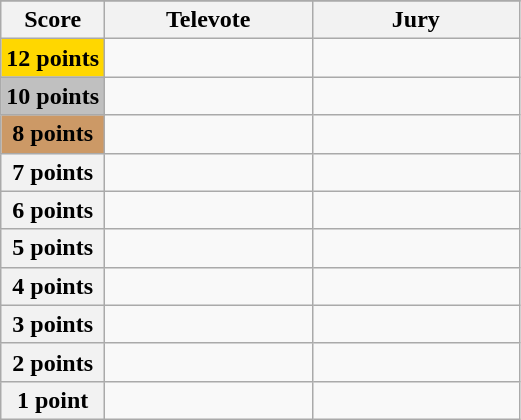<table class="wikitable">
<tr>
</tr>
<tr>
<th scope="col" width="20%">Score</th>
<th scope="col" width="40%">Televote</th>
<th scope="col" width="40%">Jury</th>
</tr>
<tr>
<th scope="row" style="background:gold">12 points</th>
<td></td>
<td></td>
</tr>
<tr>
<th scope="row" style="background:silver">10 points</th>
<td></td>
<td></td>
</tr>
<tr>
<th scope="row" style="background:#CC9966">8 points</th>
<td></td>
<td></td>
</tr>
<tr>
<th scope="row">7 points</th>
<td></td>
<td></td>
</tr>
<tr>
<th scope="row">6 points</th>
<td></td>
<td></td>
</tr>
<tr>
<th scope="row">5 points</th>
<td></td>
<td></td>
</tr>
<tr>
<th scope="row">4 points</th>
<td></td>
<td></td>
</tr>
<tr>
<th scope="row">3 points</th>
<td></td>
<td></td>
</tr>
<tr>
<th scope="row">2 points</th>
<td></td>
<td></td>
</tr>
<tr>
<th scope="row">1 point</th>
<td></td>
<td></td>
</tr>
</table>
